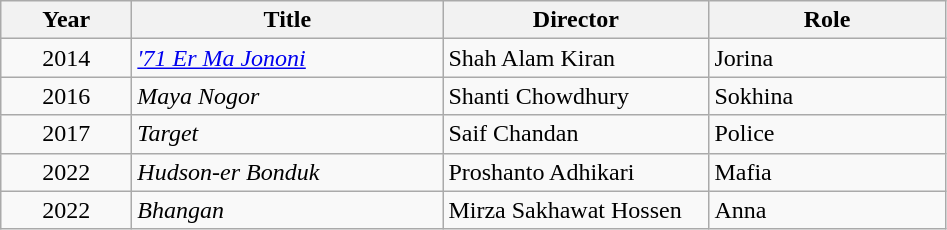<table class="wikitable sortable">
<tr>
<th scope="col" style="width:80px;">Year</th>
<th class="unsortable" scope="col" style="width:200px;">Title</th>
<th class="unsortable" scope="col" style="width:170px;">Director</th>
<th class="unsortable" scope="col" style="width:150px;">Role</th>
</tr>
<tr>
<td style="text-align:Center;">2014</td>
<td><em><a href='#'>'71 Er Ma Jononi</a></em></td>
<td>Shah Alam Kiran</td>
<td>Jorina</td>
</tr>
<tr>
<td style="text-align:Center;">2016</td>
<td><em>Maya Nogor</em></td>
<td>Shanti Chowdhury</td>
<td>Sokhina</td>
</tr>
<tr>
<td style="text-align:Center;">2017</td>
<td><em>Target</em></td>
<td>Saif Chandan</td>
<td>Police</td>
</tr>
<tr>
<td style="text-align:Center;">2022</td>
<td><em>Hudson-er Bonduk</em></td>
<td>Proshanto Adhikari</td>
<td>Mafia</td>
</tr>
<tr>
<td style="text-align:Center;">2022</td>
<td><em>Bhangan</em></td>
<td>Mirza Sakhawat Hossen</td>
<td>Anna</td>
</tr>
</table>
